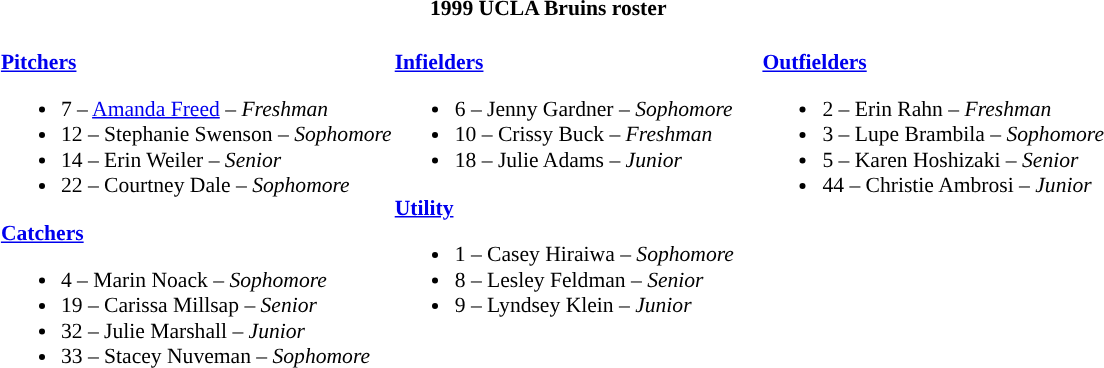<table class="toccolours" style="border-collapse:collapse; font-size:90%;">
<tr>
<th colspan=9>1999 UCLA Bruins roster</th>
</tr>
<tr>
<td width="03"> </td>
<td valign="top"><br><strong><a href='#'>Pitchers</a></strong><ul><li>7 – <a href='#'>Amanda Freed</a> – <em>Freshman</em></li><li>12 – Stephanie Swenson – <em>Sophomore</em></li><li>14 – Erin Weiler – <em>Senior</em></li><li>22 – Courtney Dale – <em>Sophomore</em></li></ul><strong><a href='#'>Catchers</a></strong><ul><li>4 – Marin Noack – <em>Sophomore</em></li><li>19 – Carissa Millsap – <em>Senior</em></li><li>32 – Julie Marshall – <em>Junior</em></li><li>33 – Stacey Nuveman – <em>Sophomore</em></li></ul></td>
<td valign="top"><br><strong><a href='#'>Infielders</a></strong><ul><li>6 – Jenny Gardner – <em>Sophomore</em></li><li>10 – Crissy Buck – <em>Freshman</em></li><li>18 – Julie Adams – <em>Junior</em></li></ul><strong><a href='#'>Utility</a></strong><ul><li>1 – Casey Hiraiwa – <em>Sophomore</em></li><li>8 – Lesley Feldman – <em>Senior</em></li><li>9 – Lyndsey Klein – <em>Junior</em></li></ul></td>
<td width="15"> </td>
<td valign="top"><br><strong><a href='#'>Outfielders</a></strong><ul><li>2 – Erin Rahn – <em>Freshman</em></li><li>3 – Lupe Brambila – <em>Sophomore</em></li><li>5 – Karen Hoshizaki – <em>Senior</em></li><li>44 – Christie Ambrosi – <em>Junior</em></li></ul></td>
</tr>
</table>
